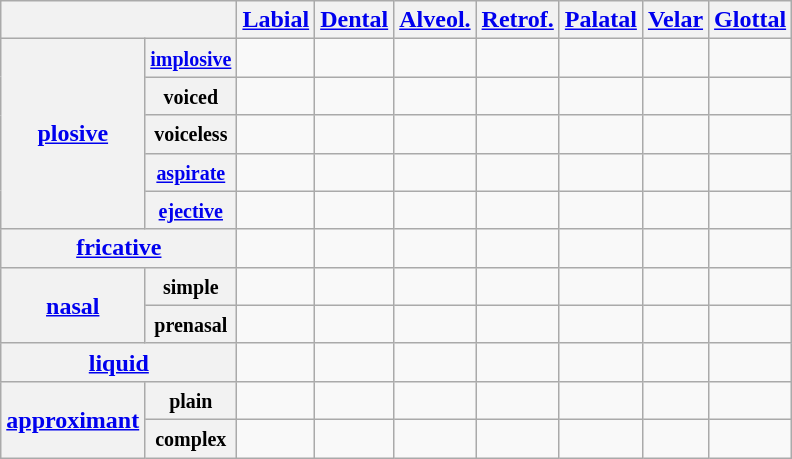<table class="wikitable">
<tr>
<th colspan="2"></th>
<th><a href='#'>Labial</a></th>
<th><a href='#'>Dental</a></th>
<th><a href='#'>Alveol.</a></th>
<th><a href='#'>Retrof.</a></th>
<th><a href='#'>Palatal</a></th>
<th><a href='#'>Velar</a></th>
<th><a href='#'>Glottal</a></th>
</tr>
<tr align=center>
<th rowspan="5"><a href='#'>plosive</a></th>
<th><small><a href='#'>implosive</a></small></th>
<td style="font-size:larger;"></td>
<td></td>
<td style="font-size:larger;"></td>
<td style="font-size:larger;"></td>
<td style="font-size:larger;"></td>
<td style="font-size:larger;"></td>
<td></td>
</tr>
<tr align=center>
<th><small>voiced</small></th>
<td style="font-size:larger;"></td>
<td style="font-size:larger;"></td>
<td style="font-size:larger;"></td>
<td style="font-size:larger;"></td>
<td></td>
<td style="font-size:larger;"></td>
<td></td>
</tr>
<tr align=center>
<th><small>voiceless</small></th>
<td style="font-size:larger;"></td>
<td style="font-size:larger;"></td>
<td style="font-size:larger;"></td>
<td style="font-size:larger;"></td>
<td></td>
<td style="font-size:larger;"></td>
<td></td>
</tr>
<tr align=center>
<th><small><a href='#'>aspirate</a></small></th>
<td style="font-size:larger;"></td>
<td style="font-size:larger;"></td>
<td style="font-size:larger;"></td>
<td style="font-size:larger;"></td>
<td></td>
<td style="font-size:larger;"></td>
<td></td>
</tr>
<tr align=center>
<th><small><a href='#'>ejective</a></small></th>
<td style="font-size:larger;"></td>
<td style="font-size:larger;"></td>
<td style="font-size:larger;"></td>
<td style="font-size:larger;"></td>
<td></td>
<td style="font-size:larger;"></td>
<td></td>
</tr>
<tr align=center>
<th colspan="2"><a href='#'>fricative</a></th>
<td></td>
<td style="font-size:larger;"></td>
<td style="font-size:larger;"></td>
<td style="font-size:larger;"></td>
<td></td>
<td></td>
<td></td>
</tr>
<tr align=center>
<th rowspan="2"><a href='#'>nasal</a></th>
<th><small>simple</small></th>
<td style="font-size:larger;"></td>
<td></td>
<td style="font-size:larger;"></td>
<td></td>
<td style="font-size:larger;"></td>
<td style="font-size:larger;"></td>
<td></td>
</tr>
<tr align=center>
<th><small>prenasal</small></th>
<td style="font-size:larger;"></td>
<td style="font-size:larger;"></td>
<td style="font-size:larger;"></td>
<td style="font-size:larger;"></td>
<td></td>
<td style="font-size:larger;"></td>
<td></td>
</tr>
<tr align=center>
<th colspan="2"><a href='#'>liquid</a></th>
<td></td>
<td style="font-size:larger;"></td>
<td style="font-size:larger;"></td>
<td></td>
<td></td>
<td></td>
</tr>
<tr align=center>
<th rowspan="2"><a href='#'>approximant</a></th>
<th><small>plain</small></th>
<td style="font-size:larger;"></td>
<td></td>
<td></td>
<td></td>
<td style="font-size:larger;"></td>
<td></td>
<td></td>
</tr>
<tr align=center>
<th><small>complex</small></th>
<td style="font-size:larger;"></td>
<td></td>
<td></td>
<td></td>
<td style="font-size:larger;"></td>
<td></td>
<td style="font-size:larger;"></td>
</tr>
</table>
